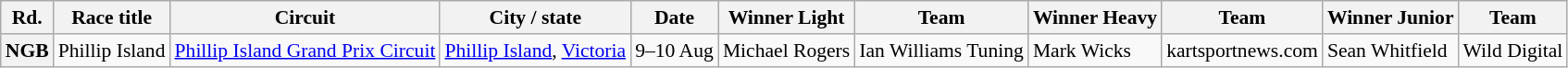<table class="wikitable" style="font-size: 90%">
<tr>
<th>Rd.</th>
<th>Race title</th>
<th>Circuit</th>
<th>City / state</th>
<th>Date</th>
<th>Winner Light</th>
<th>Team</th>
<th>Winner Heavy</th>
<th>Team</th>
<th>Winner Junior</th>
<th>Team</th>
</tr>
<tr>
<th>NGB</th>
<td> Phillip Island</td>
<td><a href='#'>Phillip Island Grand Prix Circuit</a></td>
<td><a href='#'>Phillip Island</a>, <a href='#'>Victoria</a></td>
<td>9–10 Aug</td>
<td>Michael Rogers</td>
<td>Ian Williams Tuning</td>
<td>Mark Wicks</td>
<td>kartsportnews.com</td>
<td>Sean Whitfield</td>
<td>Wild Digital</td>
</tr>
</table>
